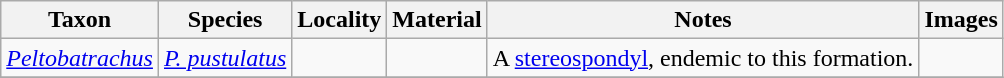<table class="wikitable sortable">
<tr>
<th>Taxon</th>
<th>Species</th>
<th>Locality</th>
<th class="unsortable">Material</th>
<th class="unsortable">Notes</th>
<th class="unsortable">Images</th>
</tr>
<tr>
<td><em><a href='#'>Peltobatrachus</a></em></td>
<td><em><a href='#'>P. pustulatus</a></em></td>
<td></td>
<td></td>
<td>A <a href='#'>stereospondyl</a>, endemic to this formation.</td>
<td></td>
</tr>
<tr>
</tr>
</table>
